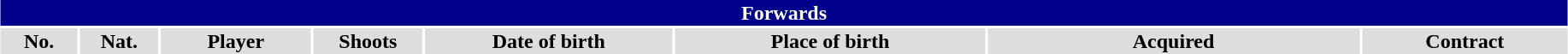<table class="toccolours"  style="width:97%; clear:both; margin:1.5em auto; text-align:center;">
<tr>
<th colspan="11" style="background:darkblue; color:#FFFFFF;">Forwards</th>
</tr>
<tr style="background:#ddd;">
<th width=5%>No.</th>
<th width=5%>Nat.</th>
<th !width=22%>Player</th>
<th width=7%>Shoots</th>
<th width=16%>Date of birth</th>
<th width=20%>Place of birth</th>
<th width=24%>Acquired</th>
<td><strong>Contract</strong></td>
</tr>
</table>
